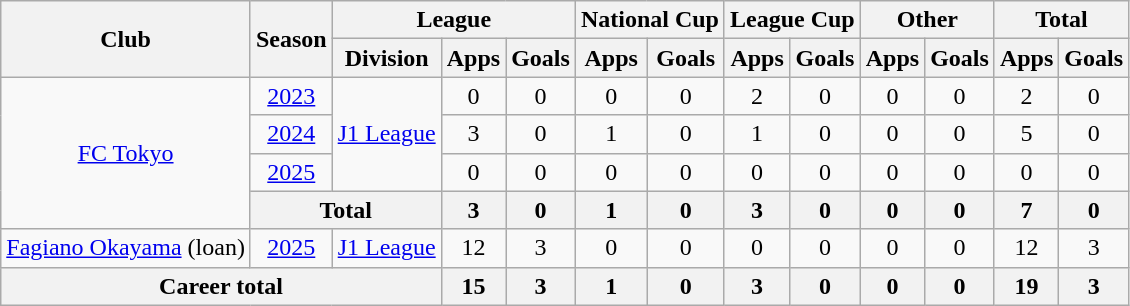<table class=wikitable style=text-align:center>
<tr>
<th rowspan="2">Club</th>
<th rowspan="2">Season</th>
<th colspan="3">League</th>
<th colspan="2">National Cup</th>
<th colspan="2">League Cup</th>
<th colspan="2">Other</th>
<th colspan="2">Total</th>
</tr>
<tr>
<th>Division</th>
<th>Apps</th>
<th>Goals</th>
<th>Apps</th>
<th>Goals</th>
<th>Apps</th>
<th>Goals</th>
<th>Apps</th>
<th>Goals</th>
<th>Apps</th>
<th>Goals</th>
</tr>
<tr>
<td rowspan="4"><a href='#'>FC Tokyo</a></td>
<td><a href='#'>2023</a></td>
<td rowspan="3"><a href='#'>J1 League</a></td>
<td>0</td>
<td>0</td>
<td>0</td>
<td>0</td>
<td>2</td>
<td>0</td>
<td>0</td>
<td>0</td>
<td>2</td>
<td>0</td>
</tr>
<tr>
<td><a href='#'>2024</a></td>
<td>3</td>
<td>0</td>
<td>1</td>
<td>0</td>
<td>1</td>
<td>0</td>
<td>0</td>
<td>0</td>
<td>5</td>
<td>0</td>
</tr>
<tr>
<td><a href='#'>2025</a></td>
<td>0</td>
<td>0</td>
<td>0</td>
<td>0</td>
<td>0</td>
<td>0</td>
<td>0</td>
<td>0</td>
<td>0</td>
<td>0</td>
</tr>
<tr>
<th colspan="2"><strong>Total</strong></th>
<th>3</th>
<th>0</th>
<th>1</th>
<th>0</th>
<th>3</th>
<th>0</th>
<th>0</th>
<th>0</th>
<th>7</th>
<th>0</th>
</tr>
<tr>
<td><a href='#'>Fagiano Okayama</a> (loan)</td>
<td><a href='#'>2025</a></td>
<td><a href='#'>J1 League</a></td>
<td>12</td>
<td>3</td>
<td>0</td>
<td>0</td>
<td>0</td>
<td>0</td>
<td>0</td>
<td>0</td>
<td>12</td>
<td>3</td>
</tr>
<tr>
<th colspan="3"><strong>Career total</strong></th>
<th>15</th>
<th>3</th>
<th>1</th>
<th>0</th>
<th>3</th>
<th>0</th>
<th>0</th>
<th>0</th>
<th>19</th>
<th>3</th>
</tr>
</table>
